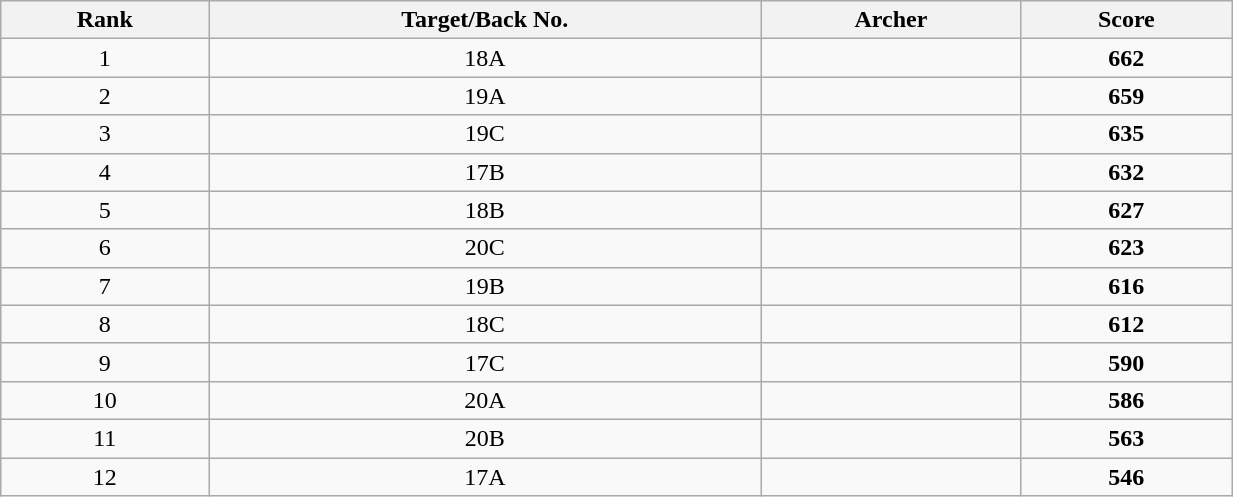<table class="wikitable sortable" style="text-align:center" width=65%>
<tr>
<th>Rank</th>
<th>Target/Back No.</th>
<th>Archer</th>
<th>Score</th>
</tr>
<tr>
<td>1</td>
<td>18A</td>
<td align=left></td>
<td><strong>662</strong></td>
</tr>
<tr>
<td>2</td>
<td>19A</td>
<td align=left></td>
<td><strong>659</strong></td>
</tr>
<tr>
<td>3</td>
<td>19C</td>
<td align=left></td>
<td><strong>635</strong></td>
</tr>
<tr>
<td>4</td>
<td>17B</td>
<td align=left></td>
<td><strong>632</strong></td>
</tr>
<tr>
<td>5</td>
<td>18B</td>
<td align=left></td>
<td><strong> 627</strong></td>
</tr>
<tr>
<td>6</td>
<td>20C</td>
<td align=left></td>
<td><strong>623</strong></td>
</tr>
<tr>
<td>7</td>
<td>19B</td>
<td align=left></td>
<td><strong>616</strong></td>
</tr>
<tr>
<td>8</td>
<td>18C</td>
<td align=left></td>
<td><strong>612</strong></td>
</tr>
<tr>
<td>9</td>
<td>17C</td>
<td align=left></td>
<td><strong>590</strong></td>
</tr>
<tr>
<td>10</td>
<td>20A</td>
<td align=left></td>
<td><strong>586</strong></td>
</tr>
<tr>
<td>11</td>
<td>20B</td>
<td align=left></td>
<td><strong>563</strong></td>
</tr>
<tr>
<td>12</td>
<td>17A</td>
<td align=left></td>
<td><strong>546</strong></td>
</tr>
</table>
